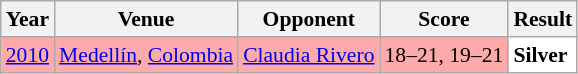<table class="sortable wikitable" style="font-size: 90%;">
<tr>
<th>Year</th>
<th>Venue</th>
<th>Opponent</th>
<th>Score</th>
<th>Result</th>
</tr>
<tr style="background:#FFAAAA">
<td align="center"><a href='#'>2010</a></td>
<td align="left"><a href='#'>Medellín</a>, <a href='#'>Colombia</a></td>
<td align="left"> <a href='#'>Claudia Rivero</a></td>
<td align="left">18–21, 19–21</td>
<td style="text-align:left; background:white"> <strong>Silver</strong></td>
</tr>
</table>
